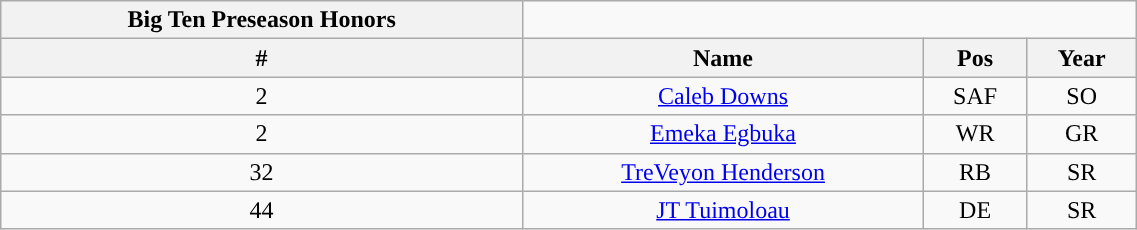<table style="width:60%; text-align:center;" class="wikitable collapsible collapsed">
<tr>
<th style="text-align:center; ">Big Ten Preseason Honors</th>
</tr>
<tr>
<th>#</th>
<th>Name</th>
<th>Pos</th>
<th>Year</th>
</tr>
<tr>
<td>2</td>
<td><a href='#'>Caleb Downs</a></td>
<td>SAF</td>
<td>SO</td>
</tr>
<tr>
<td>2</td>
<td><a href='#'>Emeka Egbuka</a></td>
<td>WR</td>
<td>GR</td>
</tr>
<tr>
<td>32</td>
<td><a href='#'>TreVeyon Henderson</a></td>
<td>RB</td>
<td>SR</td>
</tr>
<tr>
<td>44</td>
<td><a href='#'>JT Tuimoloau</a></td>
<td>DE</td>
<td>SR</td>
</tr>
</table>
